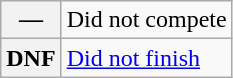<table class="wikitable">
<tr>
<th scope="row">—</th>
<td>Did not compete</td>
</tr>
<tr>
<th scope="row">DNF</th>
<td><a href='#'>Did not finish</a></td>
</tr>
</table>
